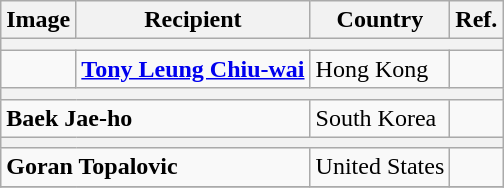<table class="wikitable">
<tr>
<th>Image</th>
<th>Recipient</th>
<th>Country</th>
<th>Ref.</th>
</tr>
<tr>
<th colspan =4></th>
</tr>
<tr>
<td></td>
<td><strong><a href='#'>Tony Leung Chiu-wai</a></strong></td>
<td>Hong Kong</td>
<td style="text-align:center"></td>
</tr>
<tr>
<th colspan =4></th>
</tr>
<tr>
<td colspan =2><strong>Baek Jae-ho</strong></td>
<td>South Korea</td>
<td style="text-align:center"></td>
</tr>
<tr>
<th colspan =4></th>
</tr>
<tr>
<td colspan =2><strong>Goran Topalovic</strong></td>
<td>United States</td>
<td style="text-align:center"></td>
</tr>
<tr>
</tr>
</table>
